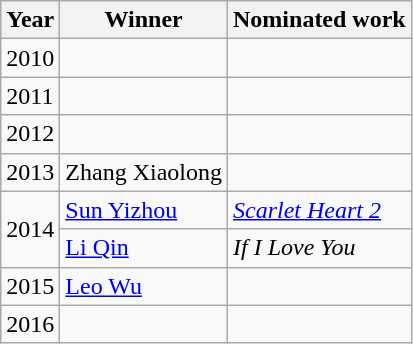<table class="wikitable">
<tr>
<th>Year</th>
<th>Winner</th>
<th>Nominated work</th>
</tr>
<tr>
<td>2010</td>
<td></td>
<td></td>
</tr>
<tr>
<td>2011</td>
<td></td>
<td></td>
</tr>
<tr>
<td>2012</td>
<td></td>
<td></td>
</tr>
<tr>
<td>2013</td>
<td>Zhang Xiaolong</td>
<td></td>
</tr>
<tr>
<td rowspan=2>2014</td>
<td><a href='#'>Sun Yizhou</a></td>
<td><em><a href='#'>Scarlet Heart 2</a></em></td>
</tr>
<tr>
<td><a href='#'>Li Qin</a></td>
<td><em>If I Love You</em></td>
</tr>
<tr>
<td>2015</td>
<td><a href='#'>Leo Wu</a></td>
<td></td>
</tr>
<tr>
<td>2016</td>
<td></td>
<td></td>
</tr>
</table>
